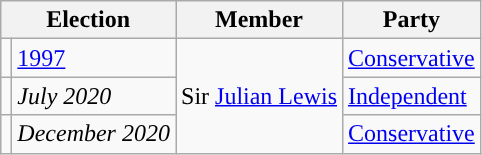<table class="wikitable">
<tr>
<th colspan="2">Election</th>
<th>Member</th>
<th>Party</th>
</tr>
<tr>
<td style="color:inherit;background-color: "></td>
<td><a href='#'>1997</a></td>
<td rowspan="3">Sir <a href='#'>Julian Lewis</a></td>
<td><a href='#'>Conservative</a></td>
</tr>
<tr>
<td style="color:inherit;background-color: "></td>
<td><em>July 2020</em></td>
<td><a href='#'>Independent</a></td>
</tr>
<tr>
<td style="color:inherit;background-color: "></td>
<td><em>December 2020</em></td>
<td><a href='#'>Conservative</a></td>
</tr>
</table>
